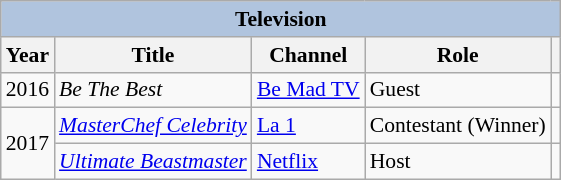<table class="wikitable" style="font-size: 90%;">
<tr>
<th colspan="5" style="background: LightSteelBlue;">Television</th>
</tr>
<tr>
<th>Year</th>
<th>Title</th>
<th>Channel</th>
<th>Role</th>
<th></th>
</tr>
<tr>
<td>2016</td>
<td><em>Be The Best</em></td>
<td><a href='#'>Be Mad TV</a></td>
<td>Guest</td>
<td></td>
</tr>
<tr>
<td rowspan=2>2017</td>
<td><em><a href='#'>MasterChef Celebrity</a></em></td>
<td><a href='#'>La 1</a></td>
<td>Contestant (Winner)</td>
<td></td>
</tr>
<tr>
<td><em><a href='#'>Ultimate Beastmaster</a></em></td>
<td><a href='#'>Netflix</a></td>
<td>Host</td>
<td></td>
</tr>
</table>
